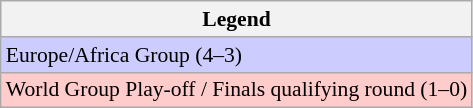<table class=wikitable style=font-size:90%>
<tr>
<th>Legend</th>
</tr>
<tr>
<td bgcolor=CCCCFF>Europe/Africa Group (4–3)</td>
</tr>
<tr bgcolor=ffcccc>
<td>World Group Play-off / Finals qualifying round (1–0)</td>
</tr>
</table>
